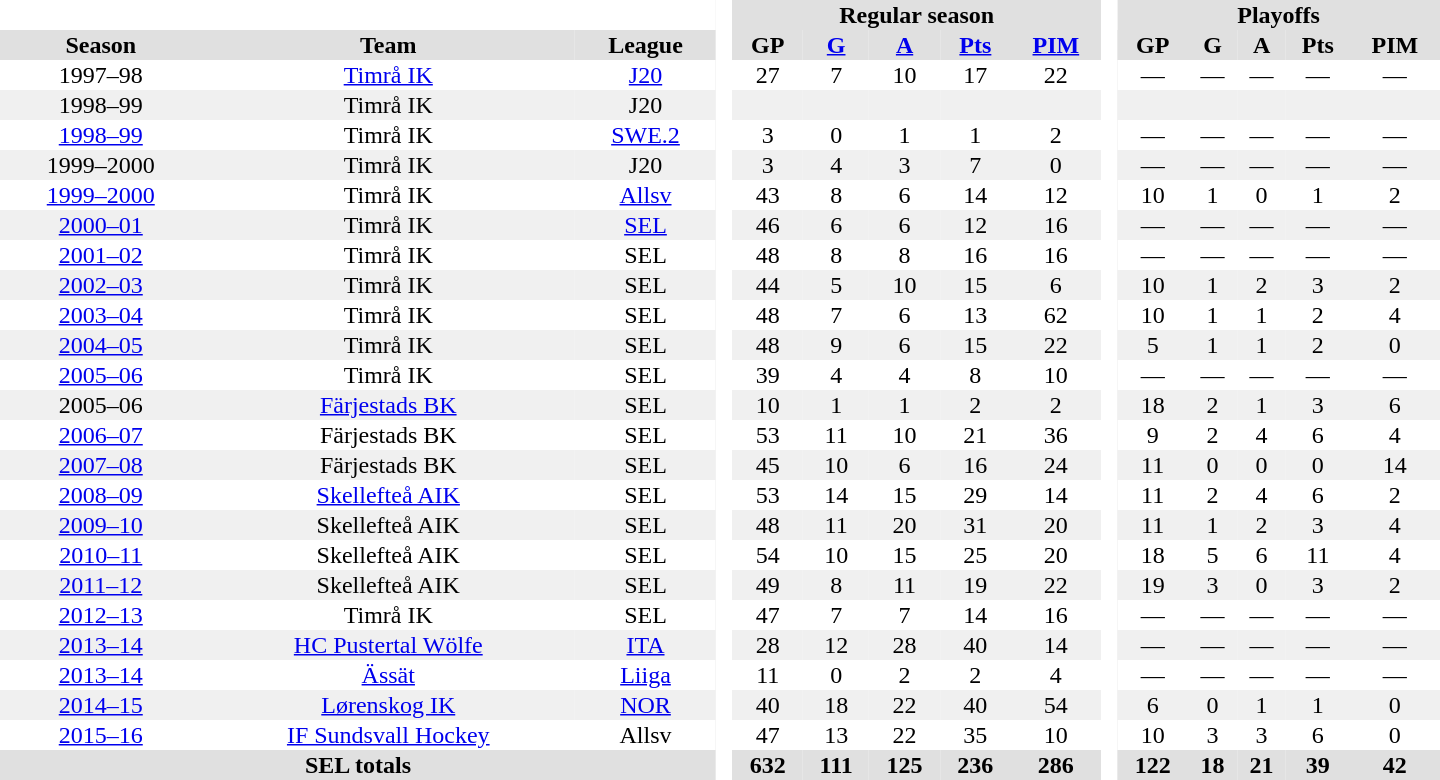<table border="0" cellpadding="1" cellspacing="0" ID="Table3" style="text-align:center; width:60em">
<tr bgcolor="#e0e0e0">
<th colspan="3" bgcolor="#ffffff"> </th>
<th rowspan="99" bgcolor="#ffffff"> </th>
<th colspan="5">Regular season</th>
<th rowspan="99" bgcolor="#ffffff"> </th>
<th colspan="5">Playoffs</th>
</tr>
<tr bgcolor="#e0e0e0">
<th>Season</th>
<th>Team</th>
<th>League</th>
<th>GP</th>
<th><a href='#'>G</a></th>
<th><a href='#'>A</a></th>
<th><a href='#'>Pts</a></th>
<th><a href='#'>PIM</a></th>
<th>GP</th>
<th>G</th>
<th>A</th>
<th>Pts</th>
<th>PIM</th>
</tr>
<tr>
<td>1997–98</td>
<td><a href='#'>Timrå IK</a></td>
<td><a href='#'>J20</a></td>
<td>27</td>
<td>7</td>
<td>10</td>
<td>17</td>
<td>22</td>
<td>—</td>
<td>—</td>
<td>—</td>
<td>—</td>
<td>—</td>
</tr>
<tr bgcolor="#f0f0f0">
<td>1998–99</td>
<td>Timrå IK</td>
<td>J20</td>
<td></td>
<td></td>
<td></td>
<td></td>
<td></td>
<td></td>
<td></td>
<td></td>
<td></td>
<td></td>
</tr>
<tr>
<td><a href='#'>1998–99</a></td>
<td>Timrå IK</td>
<td><a href='#'>SWE.2</a></td>
<td>3</td>
<td>0</td>
<td>1</td>
<td>1</td>
<td>2</td>
<td>—</td>
<td>—</td>
<td>—</td>
<td>—</td>
<td>—</td>
</tr>
<tr bgcolor="#f0f0f0">
<td>1999–2000</td>
<td>Timrå IK</td>
<td>J20</td>
<td>3</td>
<td>4</td>
<td>3</td>
<td>7</td>
<td>0</td>
<td>—</td>
<td>—</td>
<td>—</td>
<td>—</td>
<td>—</td>
</tr>
<tr>
<td><a href='#'>1999–2000</a></td>
<td>Timrå IK</td>
<td><a href='#'>Allsv</a></td>
<td>43</td>
<td>8</td>
<td>6</td>
<td>14</td>
<td>12</td>
<td>10</td>
<td>1</td>
<td>0</td>
<td>1</td>
<td>2</td>
</tr>
<tr bgcolor="#f0f0f0">
<td><a href='#'>2000–01</a></td>
<td>Timrå IK</td>
<td><a href='#'>SEL</a></td>
<td>46</td>
<td>6</td>
<td>6</td>
<td>12</td>
<td>16</td>
<td>—</td>
<td>—</td>
<td>—</td>
<td>—</td>
<td>—</td>
</tr>
<tr>
<td><a href='#'>2001–02</a></td>
<td>Timrå IK</td>
<td>SEL</td>
<td>48</td>
<td>8</td>
<td>8</td>
<td>16</td>
<td>16</td>
<td>—</td>
<td>—</td>
<td>—</td>
<td>—</td>
<td>—</td>
</tr>
<tr bgcolor="#f0f0f0">
<td><a href='#'>2002–03</a></td>
<td>Timrå IK</td>
<td>SEL</td>
<td>44</td>
<td>5</td>
<td>10</td>
<td>15</td>
<td>6</td>
<td>10</td>
<td>1</td>
<td>2</td>
<td>3</td>
<td>2</td>
</tr>
<tr>
<td><a href='#'>2003–04</a></td>
<td>Timrå IK</td>
<td>SEL</td>
<td>48</td>
<td>7</td>
<td>6</td>
<td>13</td>
<td>62</td>
<td>10</td>
<td>1</td>
<td>1</td>
<td>2</td>
<td>4</td>
</tr>
<tr bgcolor="#f0f0f0">
<td><a href='#'>2004–05</a></td>
<td>Timrå IK</td>
<td>SEL</td>
<td>48</td>
<td>9</td>
<td>6</td>
<td>15</td>
<td>22</td>
<td>5</td>
<td>1</td>
<td>1</td>
<td>2</td>
<td>0</td>
</tr>
<tr>
<td><a href='#'>2005–06</a></td>
<td>Timrå IK</td>
<td>SEL</td>
<td>39</td>
<td>4</td>
<td>4</td>
<td>8</td>
<td>10</td>
<td>—</td>
<td>—</td>
<td>—</td>
<td>—</td>
<td>—</td>
</tr>
<tr bgcolor="#f0f0f0">
<td>2005–06</td>
<td><a href='#'>Färjestads BK</a></td>
<td>SEL</td>
<td>10</td>
<td>1</td>
<td>1</td>
<td>2</td>
<td>2</td>
<td>18</td>
<td>2</td>
<td>1</td>
<td>3</td>
<td>6</td>
</tr>
<tr>
<td><a href='#'>2006–07</a></td>
<td>Färjestads BK</td>
<td>SEL</td>
<td>53</td>
<td>11</td>
<td>10</td>
<td>21</td>
<td>36</td>
<td>9</td>
<td>2</td>
<td>4</td>
<td>6</td>
<td>4</td>
</tr>
<tr bgcolor="#f0f0f0">
<td><a href='#'>2007–08</a></td>
<td>Färjestads BK</td>
<td>SEL</td>
<td>45</td>
<td>10</td>
<td>6</td>
<td>16</td>
<td>24</td>
<td>11</td>
<td>0</td>
<td>0</td>
<td>0</td>
<td>14</td>
</tr>
<tr>
<td><a href='#'>2008–09</a></td>
<td><a href='#'>Skellefteå AIK</a></td>
<td>SEL</td>
<td>53</td>
<td>14</td>
<td>15</td>
<td>29</td>
<td>14</td>
<td>11</td>
<td>2</td>
<td>4</td>
<td>6</td>
<td>2</td>
</tr>
<tr bgcolor="#f0f0f0">
<td><a href='#'>2009–10</a></td>
<td>Skellefteå AIK</td>
<td>SEL</td>
<td>48</td>
<td>11</td>
<td>20</td>
<td>31</td>
<td>20</td>
<td>11</td>
<td>1</td>
<td>2</td>
<td>3</td>
<td>4</td>
</tr>
<tr>
<td><a href='#'>2010–11</a></td>
<td>Skellefteå AIK</td>
<td>SEL</td>
<td>54</td>
<td>10</td>
<td>15</td>
<td>25</td>
<td>20</td>
<td>18</td>
<td>5</td>
<td>6</td>
<td>11</td>
<td>4</td>
</tr>
<tr bgcolor="#f0f0f0">
<td><a href='#'>2011–12</a></td>
<td>Skellefteå AIK</td>
<td>SEL</td>
<td>49</td>
<td>8</td>
<td>11</td>
<td>19</td>
<td>22</td>
<td>19</td>
<td>3</td>
<td>0</td>
<td>3</td>
<td>2</td>
</tr>
<tr>
<td><a href='#'>2012–13</a></td>
<td>Timrå IK</td>
<td>SEL</td>
<td>47</td>
<td>7</td>
<td>7</td>
<td>14</td>
<td>16</td>
<td>—</td>
<td>—</td>
<td>—</td>
<td>—</td>
<td>—</td>
</tr>
<tr bgcolor="#f0f0f0">
<td><a href='#'>2013–14</a></td>
<td><a href='#'>HC Pustertal Wölfe</a></td>
<td><a href='#'>ITA</a></td>
<td>28</td>
<td>12</td>
<td>28</td>
<td>40</td>
<td>14</td>
<td>—</td>
<td>—</td>
<td>—</td>
<td>—</td>
<td>—</td>
</tr>
<tr>
<td><a href='#'>2013–14</a></td>
<td><a href='#'>Ässät</a></td>
<td><a href='#'>Liiga</a></td>
<td>11</td>
<td>0</td>
<td>2</td>
<td>2</td>
<td>4</td>
<td>—</td>
<td>—</td>
<td>—</td>
<td>—</td>
<td>—</td>
</tr>
<tr bgcolor="#f0f0f0">
<td><a href='#'>2014–15</a></td>
<td><a href='#'>Lørenskog IK</a></td>
<td><a href='#'>NOR</a></td>
<td>40</td>
<td>18</td>
<td>22</td>
<td>40</td>
<td>54</td>
<td>6</td>
<td>0</td>
<td>1</td>
<td>1</td>
<td>0</td>
</tr>
<tr>
<td><a href='#'>2015–16</a></td>
<td><a href='#'>IF Sundsvall Hockey</a></td>
<td>Allsv</td>
<td>47</td>
<td>13</td>
<td>22</td>
<td>35</td>
<td>10</td>
<td>10</td>
<td>3</td>
<td>3</td>
<td>6</td>
<td>0</td>
</tr>
<tr bgcolor="#e0e0e0">
<th colspan="3">SEL totals</th>
<th>632</th>
<th>111</th>
<th>125</th>
<th>236</th>
<th>286</th>
<th>122</th>
<th>18</th>
<th>21</th>
<th>39</th>
<th>42</th>
</tr>
</table>
